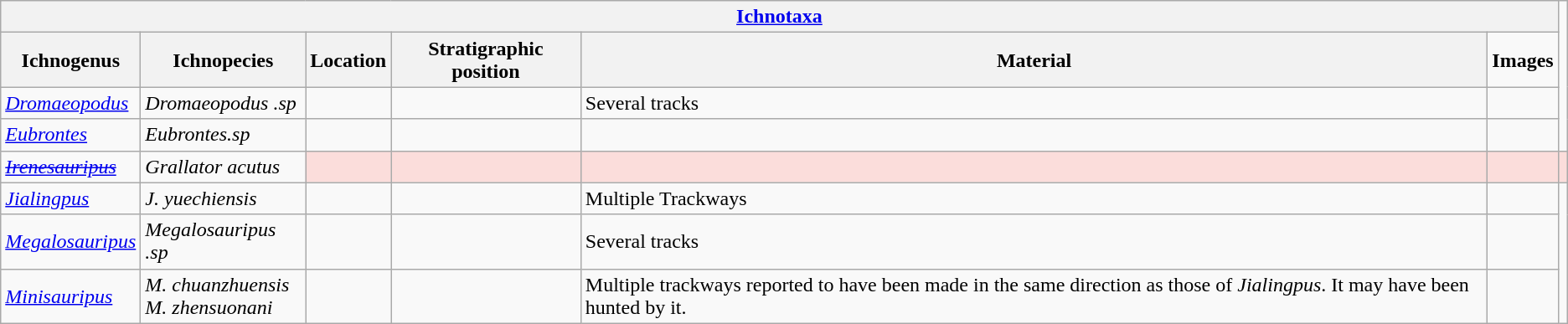<table class="wikitable" align="center">
<tr>
<th colspan="6" align="center"><a href='#'>Ichnotaxa</a></th>
</tr>
<tr>
<th>Ichnogenus</th>
<th>Ichnopecies</th>
<th>Location</th>
<th>Stratigraphic position</th>
<th>Material</th>
<td><strong>Images</strong></td>
</tr>
<tr>
<td><em><a href='#'>Dromaeopodus</a></em></td>
<td><em>Dromaeopodus .sp</em></td>
<td></td>
<td></td>
<td>Several tracks</td>
<td></td>
</tr>
<tr>
<td><em><a href='#'>Eubrontes</a></em></td>
<td><em>Eubrontes.sp</em></td>
<td></td>
<td></td>
<td></td>
<td></td>
</tr>
<tr>
<td><a href='#'><em><s>Irenesauripus</s></em></a></td>
<td><em>Grallator acutus</em></td>
<td style="background:#fbdddb;"></td>
<td style="background:#fbdddb;"></td>
<td style="background:#fbdddb;"></td>
<td style="background:#fbdddb;"></td>
<td style="background:#fbdddb;"></td>
</tr>
<tr>
<td><em><a href='#'>Jialingpus</a></em></td>
<td><em>J. yuechiensis</em></td>
<td></td>
<td></td>
<td>Multiple Trackways</td>
<td></td>
</tr>
<tr>
<td><em><a href='#'>Megalosauripus</a></em></td>
<td><em>Megalosauripus .sp</em></td>
<td></td>
<td></td>
<td>Several tracks</td>
<td></td>
</tr>
<tr>
<td><em><a href='#'>Minisauripus</a></em></td>
<td><em>M. chuanzhuensis</em><br><em>M. zhensuonani</em></td>
<td></td>
<td></td>
<td>Multiple trackways reported to have been made in the same direction as those of <em>Jialingpus</em>. It may have been hunted by it.</td>
<td></td>
</tr>
</table>
